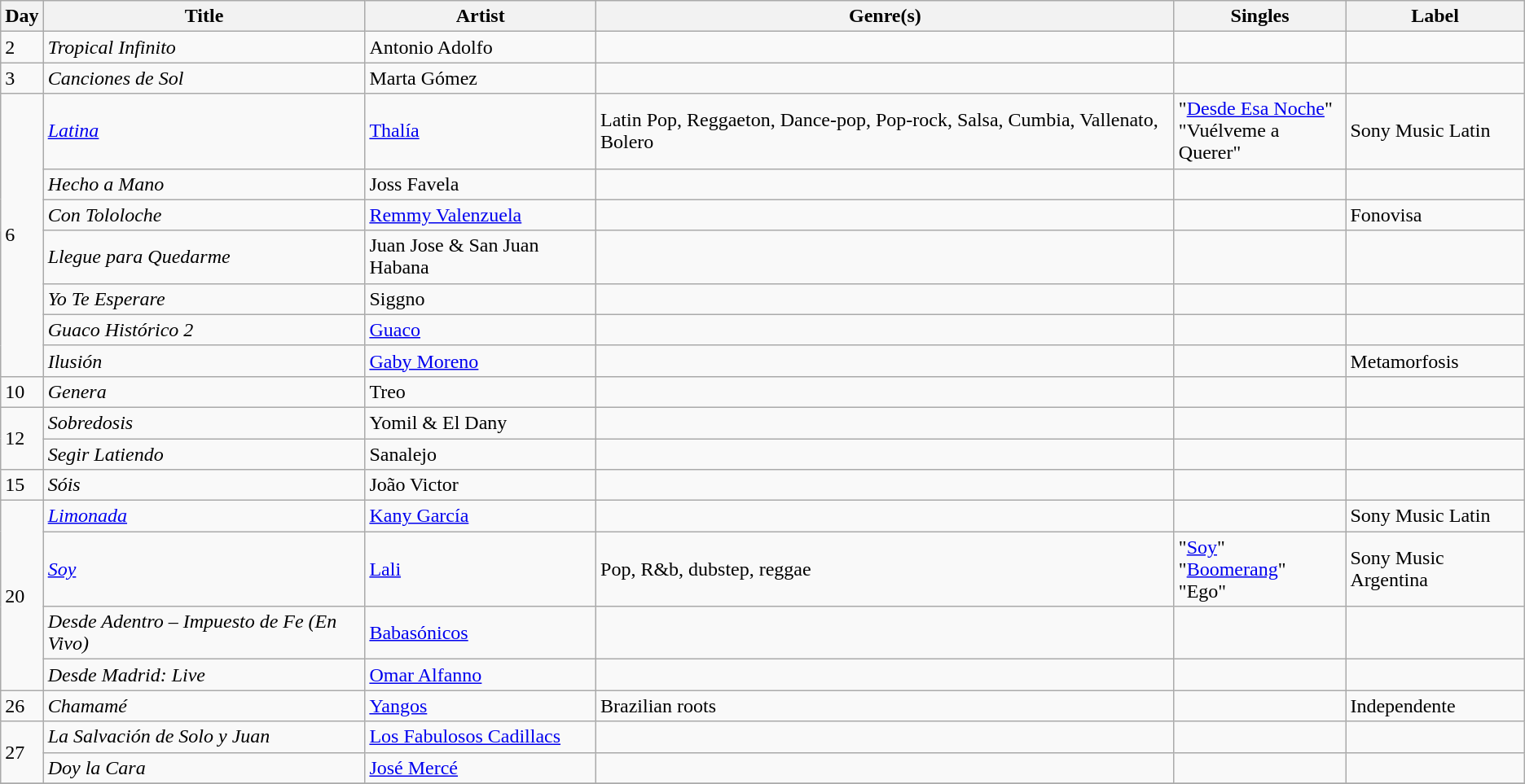<table class="wikitable sortable" style="text-align: left;">
<tr>
<th>Day</th>
<th>Title</th>
<th>Artist</th>
<th>Genre(s)</th>
<th>Singles</th>
<th>Label</th>
</tr>
<tr>
<td>2</td>
<td><em>Tropical Infinito</em></td>
<td>Antonio Adolfo</td>
<td></td>
<td></td>
<td></td>
</tr>
<tr>
<td>3</td>
<td><em>Canciones de Sol</em></td>
<td>Marta Gómez</td>
<td></td>
<td></td>
<td></td>
</tr>
<tr>
<td rowspan="7">6</td>
<td><em><a href='#'>Latina</a></em></td>
<td><a href='#'>Thalía</a></td>
<td>Latin Pop, Reggaeton, Dance-pop, Pop-rock, Salsa, Cumbia, Vallenato, Bolero</td>
<td>"<a href='#'>Desde Esa Noche</a>"<br>"Vuélveme a Querer"</td>
<td>Sony Music Latin</td>
</tr>
<tr>
<td><em>Hecho a Mano</em></td>
<td>Joss Favela</td>
<td></td>
<td></td>
<td></td>
</tr>
<tr>
<td><em>Con Tololoche</em></td>
<td><a href='#'>Remmy Valenzuela</a></td>
<td></td>
<td></td>
<td>Fonovisa</td>
</tr>
<tr>
<td><em>Llegue para Quedarme</em></td>
<td>Juan Jose & San Juan Habana</td>
<td></td>
<td></td>
<td></td>
</tr>
<tr>
<td><em>Yo Te Esperare</em></td>
<td>Siggno</td>
<td></td>
<td></td>
<td></td>
</tr>
<tr>
<td><em>Guaco Histórico 2</em></td>
<td><a href='#'>Guaco</a></td>
<td></td>
<td></td>
<td></td>
</tr>
<tr>
<td><em>Ilusión</em></td>
<td><a href='#'>Gaby Moreno</a></td>
<td></td>
<td></td>
<td>Metamorfosis</td>
</tr>
<tr>
<td>10</td>
<td><em>Genera</em></td>
<td>Treo</td>
<td></td>
<td></td>
<td></td>
</tr>
<tr>
<td rowspan="2">12</td>
<td><em>Sobredosis</em></td>
<td>Yomil & El Dany</td>
<td></td>
<td></td>
<td></td>
</tr>
<tr>
<td><em>Segir Latiendo</em></td>
<td>Sanalejo</td>
<td></td>
<td></td>
<td></td>
</tr>
<tr>
<td>15</td>
<td><em>Sóis</em></td>
<td>João Victor</td>
<td></td>
<td></td>
<td></td>
</tr>
<tr>
<td rowspan="4">20</td>
<td><em><a href='#'>Limonada</a></em></td>
<td><a href='#'>Kany García</a></td>
<td></td>
<td></td>
<td>Sony Music Latin</td>
</tr>
<tr>
<td><em><a href='#'>Soy</a></em></td>
<td><a href='#'>Lali</a></td>
<td>Pop, R&b, dubstep, reggae</td>
<td>"<a href='#'>Soy</a>"<br>"<a href='#'>Boomerang</a>"<br>"Ego"</td>
<td>Sony Music Argentina</td>
</tr>
<tr>
<td><em>Desde Adentro – Impuesto de Fe (En Vivo)</em></td>
<td><a href='#'>Babasónicos</a></td>
<td></td>
<td></td>
<td></td>
</tr>
<tr>
<td><em>Desde Madrid: Live</em></td>
<td><a href='#'>Omar Alfanno</a></td>
<td></td>
<td></td>
<td></td>
</tr>
<tr>
<td>26</td>
<td><em>Chamamé</em></td>
<td><a href='#'>Yangos</a></td>
<td>Brazilian roots</td>
<td></td>
<td>Independente</td>
</tr>
<tr>
<td rowspan="2">27</td>
<td><em>La Salvación de Solo y Juan</em></td>
<td><a href='#'>Los Fabulosos Cadillacs</a></td>
<td></td>
<td></td>
<td></td>
</tr>
<tr>
<td><em>Doy la Cara</em></td>
<td><a href='#'>José Mercé</a></td>
<td></td>
<td></td>
<td></td>
</tr>
<tr>
</tr>
</table>
